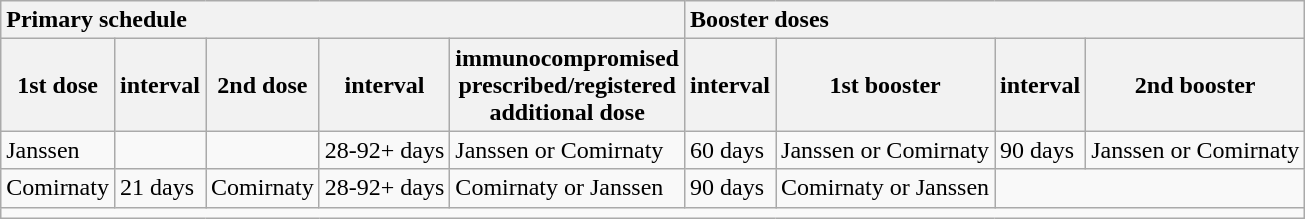<table class="wikitable">
<tr>
<th scope="colgroup" colspan="5" style="text-align:left;">Primary schedule</th>
<th scope="colgroup" colspan="4" style="text-align:left;">Booster doses</th>
</tr>
<tr>
<th>1st dose</th>
<th>interval</th>
<th>2nd dose</th>
<th>interval</th>
<th>immunocompromised<br>prescribed/registered<br>additional dose</th>
<th>interval</th>
<th>1st booster</th>
<th>interval</th>
<th>2nd booster</th>
</tr>
<tr>
<td>Janssen</td>
<td></td>
<td></td>
<td>28-92+ days</td>
<td>Janssen or Comirnaty</td>
<td>60 days</td>
<td>Janssen or Comirnaty</td>
<td>90 days</td>
<td>Janssen or Comirnaty</td>
</tr>
<tr>
<td>Comirnaty</td>
<td>21 days</td>
<td>Comirnaty</td>
<td>28-92+ days</td>
<td>Comirnaty or Janssen</td>
<td>90 days</td>
<td>Comirnaty or Janssen</td>
</tr>
<tr>
<td colspan="9"></td>
</tr>
</table>
